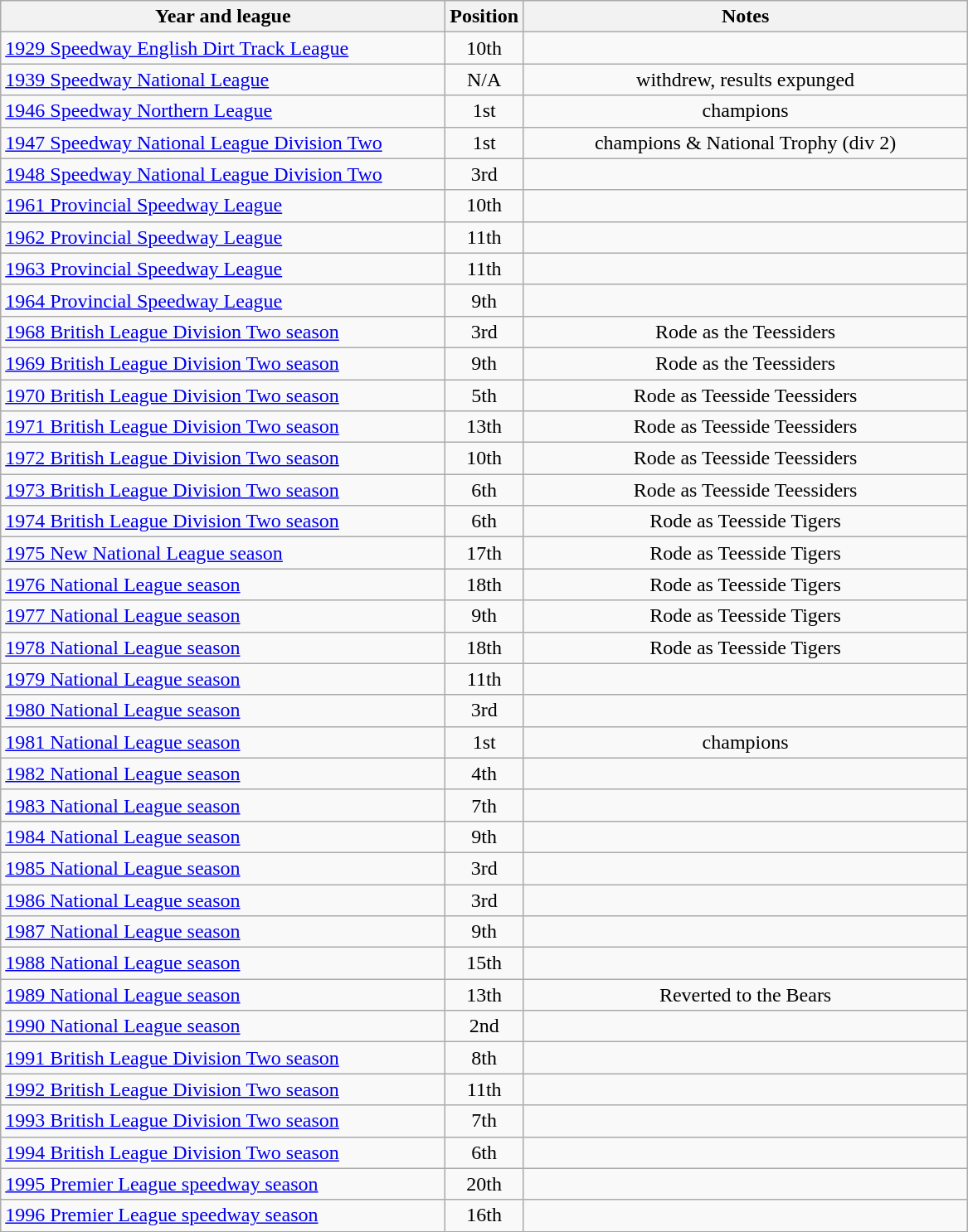<table class="wikitable">
<tr>
<th width=350>Year and league</th>
<th width=50>Position</th>
<th width=350>Notes</th>
</tr>
<tr align=center>
<td align="left"><a href='#'>1929 Speedway English Dirt Track League</a></td>
<td>10th</td>
<td></td>
</tr>
<tr align=center>
<td align="left"><a href='#'>1939 Speedway National League</a></td>
<td>N/A</td>
<td>withdrew, results expunged</td>
</tr>
<tr align=center>
<td align="left"><a href='#'>1946 Speedway Northern League</a></td>
<td>1st</td>
<td>champions</td>
</tr>
<tr align=center>
<td align="left"><a href='#'>1947 Speedway National League Division Two</a></td>
<td>1st</td>
<td>champions & National Trophy (div 2)</td>
</tr>
<tr align=center>
<td align="left"><a href='#'>1948 Speedway National League Division Two</a></td>
<td>3rd</td>
<td></td>
</tr>
<tr align=center>
<td align="left"><a href='#'>1961 Provincial Speedway League</a></td>
<td>10th</td>
<td></td>
</tr>
<tr align=center>
<td align="left"><a href='#'>1962 Provincial Speedway League</a></td>
<td>11th</td>
<td></td>
</tr>
<tr align=center>
<td align="left"><a href='#'>1963 Provincial Speedway League</a></td>
<td>11th</td>
<td></td>
</tr>
<tr align=center>
<td align="left"><a href='#'>1964 Provincial Speedway League</a></td>
<td>9th</td>
<td></td>
</tr>
<tr align=center>
<td align="left"><a href='#'>1968 British League Division Two season</a></td>
<td>3rd</td>
<td>Rode as the Teessiders</td>
</tr>
<tr align=center>
<td align="left"><a href='#'>1969 British League Division Two season</a></td>
<td>9th</td>
<td>Rode as the Teessiders</td>
</tr>
<tr align=center>
<td align="left"><a href='#'>1970 British League Division Two season</a></td>
<td>5th</td>
<td>Rode as Teesside Teessiders</td>
</tr>
<tr align=center>
<td align="left"><a href='#'>1971 British League Division Two season</a></td>
<td>13th</td>
<td>Rode as Teesside Teessiders</td>
</tr>
<tr align=center>
<td align="left"><a href='#'>1972 British League Division Two season</a></td>
<td>10th</td>
<td>Rode as Teesside Teessiders</td>
</tr>
<tr align=center>
<td align="left"><a href='#'>1973 British League Division Two season</a></td>
<td>6th</td>
<td>Rode as Teesside Teessiders</td>
</tr>
<tr align=center>
<td align="left"><a href='#'>1974 British League Division Two season</a></td>
<td>6th</td>
<td>Rode as Teesside Tigers</td>
</tr>
<tr align=center>
<td align="left"><a href='#'>1975 New National League season</a></td>
<td>17th</td>
<td>Rode as Teesside Tigers</td>
</tr>
<tr align=center>
<td align="left"><a href='#'>1976 National League season</a></td>
<td>18th</td>
<td>Rode as Teesside Tigers</td>
</tr>
<tr align=center>
<td align="left"><a href='#'>1977 National League season</a></td>
<td>9th</td>
<td>Rode as Teesside Tigers</td>
</tr>
<tr align=center>
<td align="left"><a href='#'>1978 National League season</a></td>
<td>18th</td>
<td>Rode as Teesside Tigers</td>
</tr>
<tr align=center>
<td align="left"><a href='#'>1979 National League season</a></td>
<td>11th</td>
<td></td>
</tr>
<tr align=center>
<td align="left"><a href='#'>1980 National League season</a></td>
<td>3rd</td>
<td></td>
</tr>
<tr align=center>
<td align="left"><a href='#'>1981 National League season</a></td>
<td>1st</td>
<td>champions</td>
</tr>
<tr align=center>
<td align="left"><a href='#'>1982 National League season</a></td>
<td>4th</td>
<td></td>
</tr>
<tr align=center>
<td align="left"><a href='#'>1983 National League season</a></td>
<td>7th</td>
<td></td>
</tr>
<tr align=center>
<td align="left"><a href='#'>1984 National League season</a></td>
<td>9th</td>
<td></td>
</tr>
<tr align=center>
<td align="left"><a href='#'>1985 National League season</a></td>
<td>3rd</td>
<td></td>
</tr>
<tr align=center>
<td align="left"><a href='#'>1986 National League season</a></td>
<td>3rd</td>
<td></td>
</tr>
<tr align=center>
<td align="left"><a href='#'>1987 National League season</a></td>
<td>9th</td>
<td></td>
</tr>
<tr align=center>
<td align="left"><a href='#'>1988 National League season</a></td>
<td>15th</td>
<td></td>
</tr>
<tr align=center>
<td align="left"><a href='#'>1989 National League season</a></td>
<td>13th</td>
<td>Reverted to the Bears</td>
</tr>
<tr align=center>
<td align="left"><a href='#'>1990 National League season</a></td>
<td>2nd</td>
<td></td>
</tr>
<tr align=center>
<td align="left"><a href='#'>1991 British League Division Two season</a></td>
<td>8th</td>
<td></td>
</tr>
<tr align=center>
<td align="left"><a href='#'>1992 British League Division Two season</a></td>
<td>11th</td>
<td></td>
</tr>
<tr align=center>
<td align="left"><a href='#'>1993 British League Division Two season</a></td>
<td>7th</td>
<td></td>
</tr>
<tr align=center>
<td align="left"><a href='#'>1994 British League Division Two season</a></td>
<td>6th</td>
<td></td>
</tr>
<tr align=center>
<td align="left"><a href='#'>1995 Premier League speedway season</a></td>
<td>20th</td>
<td></td>
</tr>
<tr align=center>
<td align="left"><a href='#'>1996 Premier League speedway season</a></td>
<td>16th</td>
<td></td>
</tr>
</table>
